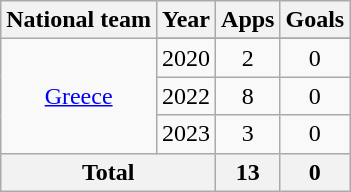<table class="wikitable" style="text-align: center;">
<tr>
<th>National team</th>
<th>Year</th>
<th>Apps</th>
<th>Goals</th>
</tr>
<tr>
<td rowspan="4" valign="center"><a href='#'>Greece</a></td>
</tr>
<tr>
<td>2020</td>
<td>2</td>
<td>0</td>
</tr>
<tr>
<td>2022</td>
<td>8</td>
<td>0</td>
</tr>
<tr>
<td>2023</td>
<td>3</td>
<td>0</td>
</tr>
<tr>
<th colspan="2">Total</th>
<th>13</th>
<th>0</th>
</tr>
</table>
